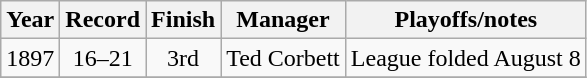<table class="wikitable">
<tr>
<th>Year</th>
<th>Record</th>
<th>Finish</th>
<th>Manager</th>
<th>Playoffs/notes</th>
</tr>
<tr align=center>
<td>1897</td>
<td>16–21</td>
<td>3rd</td>
<td>Ted Corbett</td>
<td>League folded August 8</td>
</tr>
<tr align=center>
</tr>
</table>
